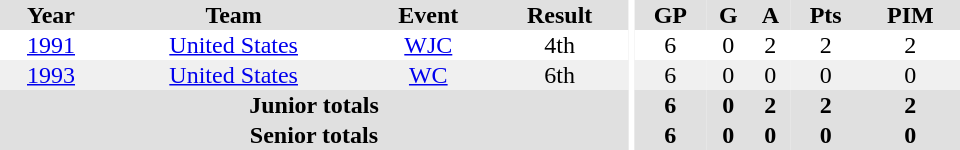<table border="0" cellpadding="1" cellspacing="0" ID="Table3" style="text-align:center; width:40em">
<tr ALIGN="center" bgcolor="#e0e0e0">
<th>Year</th>
<th>Team</th>
<th>Event</th>
<th>Result</th>
<th rowspan="99" bgcolor="#ffffff"></th>
<th>GP</th>
<th>G</th>
<th>A</th>
<th>Pts</th>
<th>PIM</th>
</tr>
<tr>
<td><a href='#'>1991</a></td>
<td><a href='#'>United States</a></td>
<td><a href='#'>WJC</a></td>
<td>4th</td>
<td>6</td>
<td>0</td>
<td>2</td>
<td>2</td>
<td>2</td>
</tr>
<tr bgcolor="#f0f0f0">
<td><a href='#'>1993</a></td>
<td><a href='#'>United States</a></td>
<td><a href='#'>WC</a></td>
<td>6th</td>
<td>6</td>
<td>0</td>
<td>0</td>
<td>0</td>
<td>0</td>
</tr>
<tr bgcolor="#e0e0e0">
<th colspan="4">Junior totals</th>
<th>6</th>
<th>0</th>
<th>2</th>
<th>2</th>
<th>2</th>
</tr>
<tr bgcolor="#e0e0e0">
<th colspan="4">Senior totals</th>
<th>6</th>
<th>0</th>
<th>0</th>
<th>0</th>
<th>0</th>
</tr>
</table>
